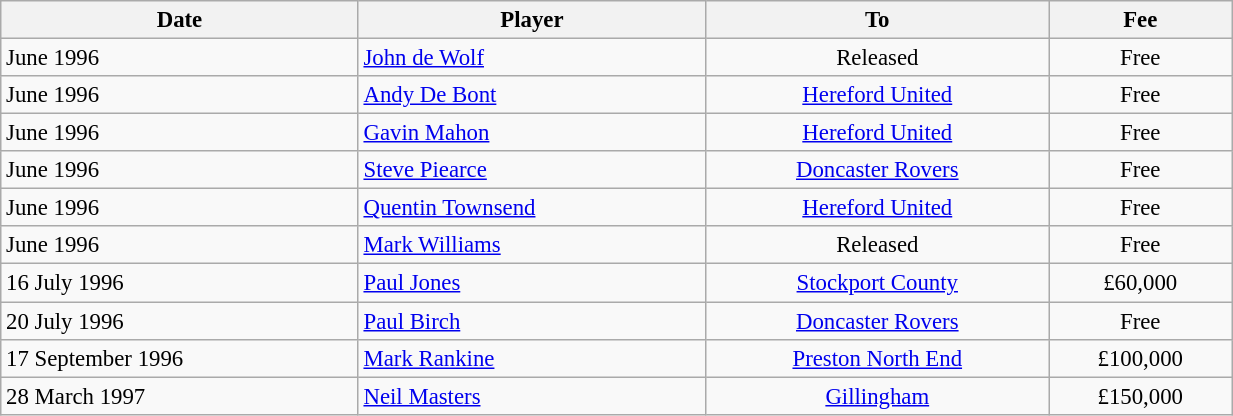<table class="wikitable" style="text-align:center; font-size:95%;width:65%; text-align:left">
<tr>
<th><strong>Date</strong></th>
<th><strong>Player</strong></th>
<th><strong>To</strong></th>
<th><strong>Fee</strong></th>
</tr>
<tr --->
<td>June 1996</td>
<td> <a href='#'>John de Wolf</a></td>
<td align="center">Released</td>
<td align="center">Free</td>
</tr>
<tr --->
<td>June 1996</td>
<td> <a href='#'>Andy De Bont</a></td>
<td align="center"><a href='#'>Hereford United</a></td>
<td align="center">Free</td>
</tr>
<tr --->
<td>June 1996</td>
<td> <a href='#'>Gavin Mahon</a></td>
<td align="center"><a href='#'>Hereford United</a></td>
<td align="center">Free</td>
</tr>
<tr --->
<td>June 1996</td>
<td> <a href='#'>Steve Piearce</a></td>
<td align="center"><a href='#'>Doncaster Rovers</a></td>
<td align="center">Free</td>
</tr>
<tr --->
<td>June 1996</td>
<td> <a href='#'>Quentin Townsend</a></td>
<td align="center"><a href='#'>Hereford United</a></td>
<td align="center">Free</td>
</tr>
<tr --->
<td>June 1996</td>
<td> <a href='#'>Mark Williams</a></td>
<td align="center">Released</td>
<td align="center">Free</td>
</tr>
<tr --->
<td>16 July 1996</td>
<td> <a href='#'>Paul Jones</a></td>
<td align="center"><a href='#'>Stockport County</a></td>
<td align="center">£60,000</td>
</tr>
<tr --->
<td>20 July 1996</td>
<td> <a href='#'>Paul Birch</a></td>
<td align="center"><a href='#'>Doncaster Rovers</a></td>
<td align="center">Free</td>
</tr>
<tr --->
<td>17 September 1996</td>
<td> <a href='#'>Mark Rankine</a></td>
<td align="center"><a href='#'>Preston North End</a></td>
<td align="center">£100,000</td>
</tr>
<tr --->
<td>28 March 1997</td>
<td> <a href='#'>Neil Masters</a></td>
<td align="center"><a href='#'>Gillingham</a></td>
<td align="center">£150,000</td>
</tr>
</table>
